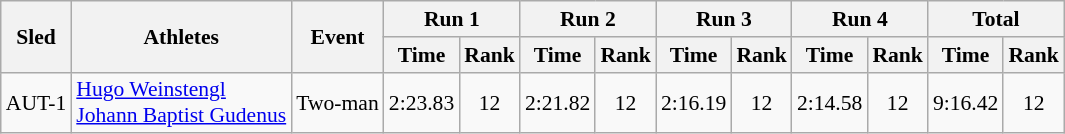<table class="wikitable" border="1" style="font-size:90%">
<tr>
<th rowspan="2">Sled</th>
<th rowspan="2">Athletes</th>
<th rowspan="2">Event</th>
<th colspan="2">Run 1</th>
<th colspan="2">Run 2</th>
<th colspan="2">Run 3</th>
<th colspan="2">Run 4</th>
<th colspan="2">Total</th>
</tr>
<tr>
<th>Time</th>
<th>Rank</th>
<th>Time</th>
<th>Rank</th>
<th>Time</th>
<th>Rank</th>
<th>Time</th>
<th>Rank</th>
<th>Time</th>
<th>Rank</th>
</tr>
<tr>
<td align="center">AUT-1</td>
<td><a href='#'>Hugo Weinstengl</a><br><a href='#'>Johann Baptist Gudenus</a></td>
<td>Two-man</td>
<td align="center">2:23.83</td>
<td align="center">12</td>
<td align="center">2:21.82</td>
<td align="center">12</td>
<td align="center">2:16.19</td>
<td align="center">12</td>
<td align="center">2:14.58</td>
<td align="center">12</td>
<td align="center">9:16.42</td>
<td align="center">12</td>
</tr>
</table>
